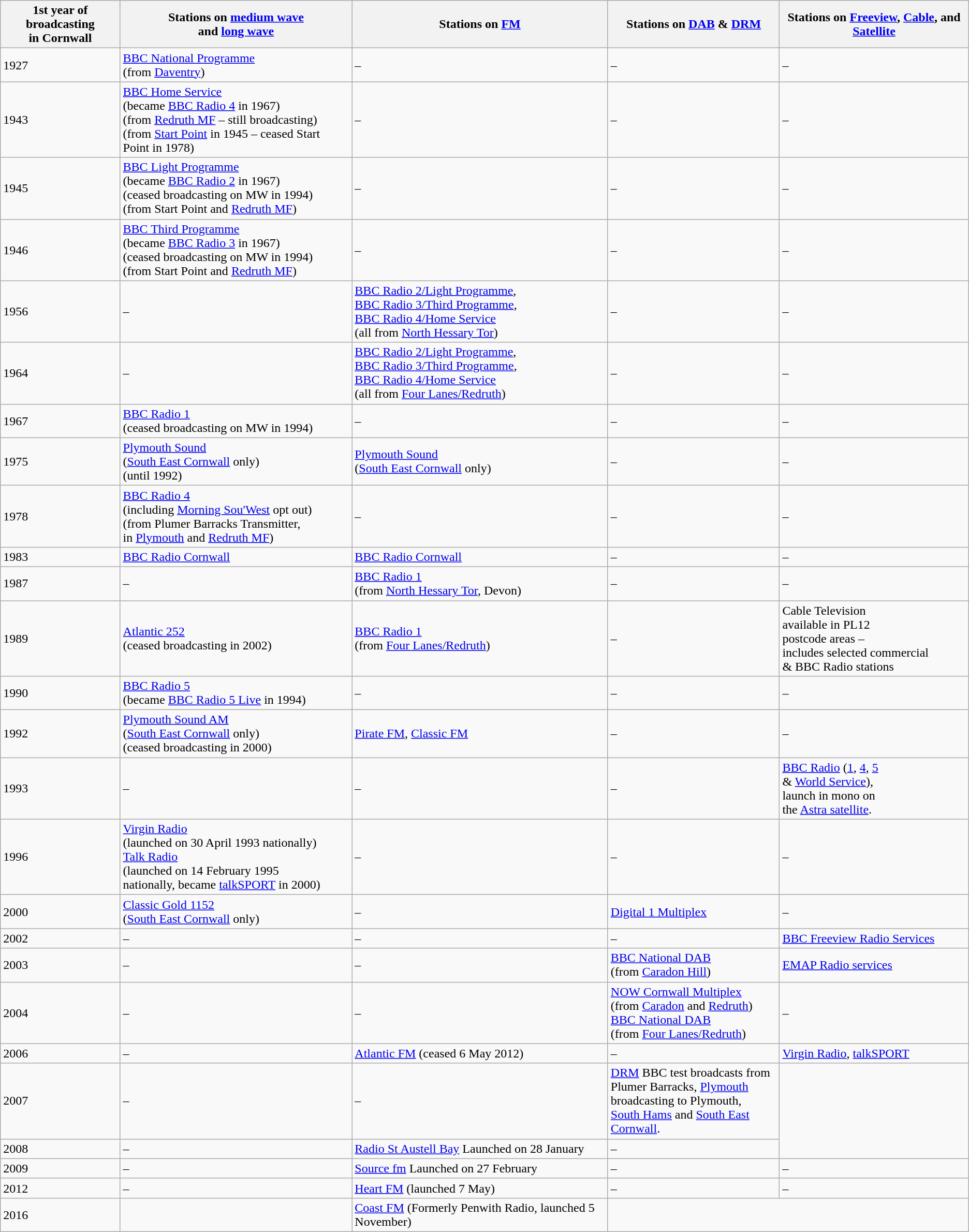<table class="wikitable">
<tr>
<th>1st year of broadcasting<br> in Cornwall</th>
<th>Stations on <a href='#'>medium wave</a><br> and <a href='#'>long wave</a></th>
<th>Stations on <a href='#'>FM</a></th>
<th>Stations on <a href='#'>DAB</a> & <a href='#'>DRM</a></th>
<th>Stations on <a href='#'>Freeview</a>, <a href='#'>Cable</a>, and <a href='#'>Satellite</a></th>
</tr>
<tr>
<td>1927</td>
<td><a href='#'>BBC National Programme</a><br>(from <a href='#'>Daventry</a>)</td>
<td>–</td>
<td>–</td>
<td>–</td>
</tr>
<tr>
<td>1943</td>
<td><a href='#'>BBC Home Service</a> <br>(became <a href='#'>BBC Radio 4</a> in 1967)<br>(from <a href='#'>Redruth MF</a> – still broadcasting)<br>(from <a href='#'>Start Point</a> in 1945 – ceased Start Point in 1978)</td>
<td>–</td>
<td>–</td>
<td>–</td>
</tr>
<tr>
<td>1945</td>
<td><a href='#'>BBC Light Programme</a> <br>(became <a href='#'>BBC Radio 2</a> in 1967)<br>(ceased broadcasting on MW in 1994)<br>(from Start Point and <a href='#'>Redruth MF</a>)</td>
<td>–</td>
<td>–</td>
<td>–</td>
</tr>
<tr>
<td>1946</td>
<td><a href='#'>BBC Third Programme</a> <br>(became <a href='#'>BBC Radio 3</a> in 1967)<br>(ceased broadcasting on MW in 1994)<br>(from Start Point and <a href='#'>Redruth MF</a>)</td>
<td>–</td>
<td>–</td>
<td>–</td>
</tr>
<tr>
<td>1956</td>
<td>–</td>
<td><a href='#'>BBC Radio 2/Light Programme</a>, <br><a href='#'>BBC Radio 3/Third Programme</a>,<br> <a href='#'>BBC Radio 4/Home Service</a> <br>(all from <a href='#'>North Hessary Tor</a>)</td>
<td>–</td>
<td>–</td>
</tr>
<tr>
<td>1964</td>
<td>–</td>
<td><a href='#'>BBC Radio 2/Light Programme</a>, <br><a href='#'>BBC Radio 3/Third Programme</a>,<br> <a href='#'>BBC Radio 4/Home Service</a><br> (all from <a href='#'>Four Lanes/Redruth</a>)</td>
<td>–</td>
<td>–</td>
</tr>
<tr>
<td>1967</td>
<td><a href='#'>BBC Radio 1</a><br>(ceased broadcasting on MW in 1994)</td>
<td>–</td>
<td>–</td>
<td>–</td>
</tr>
<tr>
<td>1975</td>
<td><a href='#'>Plymouth Sound</a><br> (<a href='#'>South East Cornwall</a> only)<br>(until 1992)</td>
<td><a href='#'>Plymouth Sound</a><br> (<a href='#'>South East Cornwall</a> only)</td>
<td>–</td>
<td>–</td>
</tr>
<tr>
<td>1978</td>
<td><a href='#'>BBC Radio 4</a> <br>(including <a href='#'>Morning Sou'West</a> opt out)<br>(from Plumer Barracks Transmitter,<br> in <a href='#'>Plymouth</a> and <a href='#'>Redruth MF</a>)</td>
<td>–</td>
<td>–</td>
<td>–</td>
</tr>
<tr>
<td>1983</td>
<td><a href='#'>BBC Radio Cornwall</a></td>
<td><a href='#'>BBC Radio Cornwall</a></td>
<td>–</td>
<td>–</td>
</tr>
<tr>
<td>1987</td>
<td>–</td>
<td><a href='#'>BBC Radio 1</a><br>(from <a href='#'>North Hessary Tor</a>, Devon)</td>
<td>–</td>
<td>–</td>
</tr>
<tr>
<td>1989</td>
<td><a href='#'>Atlantic 252</a><br>(ceased broadcasting in 2002)</td>
<td><a href='#'>BBC Radio 1</a><br>(from <a href='#'>Four Lanes/Redruth</a>)</td>
<td>–</td>
<td>Cable Television<br> available in PL12 <br>postcode areas – <br>includes selected commercial<br> & BBC Radio stations</td>
</tr>
<tr>
<td>1990</td>
<td><a href='#'>BBC Radio 5</a><br> (became <a href='#'>BBC Radio 5 Live</a> in 1994)</td>
<td>–</td>
<td>–</td>
<td>–</td>
</tr>
<tr>
<td>1992</td>
<td><a href='#'>Plymouth Sound AM</a><br> (<a href='#'>South East Cornwall</a> only)<br>(ceased broadcasting in 2000)</td>
<td><a href='#'>Pirate FM</a>, <a href='#'>Classic FM</a></td>
<td>–</td>
<td>–</td>
</tr>
<tr>
<td>1993</td>
<td>–</td>
<td>–</td>
<td>–</td>
<td><a href='#'>BBC Radio</a> (<a href='#'>1</a>, <a href='#'>4</a>, <a href='#'>5</a> <br>& <a href='#'>World Service</a>), <br>launch in mono on<br>the <a href='#'>Astra satellite</a>.</td>
</tr>
<tr>
<td>1996</td>
<td><a href='#'>Virgin Radio</a> <br>(launched on 30 April 1993 nationally)<br><a href='#'>Talk Radio</a> <br>(launched on 14 February 1995<br> nationally, became <a href='#'>talkSPORT</a> in 2000)</td>
<td>–</td>
<td>–</td>
<td>–</td>
</tr>
<tr>
<td>2000</td>
<td><a href='#'>Classic Gold 1152</a><br>(<a href='#'>South East Cornwall</a> only)</td>
<td>–</td>
<td><a href='#'>Digital 1 Multiplex</a></td>
<td>–</td>
</tr>
<tr>
<td>2002</td>
<td>–</td>
<td>–</td>
<td>–</td>
<td><a href='#'>BBC Freeview Radio Services</a></td>
</tr>
<tr>
<td>2003</td>
<td>–</td>
<td>–</td>
<td><a href='#'>BBC National DAB</a><br>(from <a href='#'>Caradon Hill</a>)</td>
<td><a href='#'>EMAP Radio services</a></td>
</tr>
<tr>
<td>2004</td>
<td>–</td>
<td>–</td>
<td><a href='#'>NOW Cornwall Multiplex</a><br> (from <a href='#'>Caradon</a> and <a href='#'>Redruth</a>)<br><a href='#'>BBC National DAB</a><br>(from <a href='#'>Four Lanes/Redruth</a>)</td>
<td>–</td>
</tr>
<tr>
<td>2006</td>
<td>–</td>
<td><a href='#'>Atlantic FM</a> (ceased 6 May 2012)</td>
<td>–</td>
<td><a href='#'>Virgin Radio</a>, <a href='#'>talkSPORT</a></td>
</tr>
<tr>
<td>2007</td>
<td>–</td>
<td>–</td>
<td><a href='#'>DRM</a> BBC test broadcasts from<br>Plumer Barracks, <a href='#'>Plymouth</a><br>broadcasting to Plymouth,<br><a href='#'>South Hams</a> and <a href='#'>South East Cornwall</a>.</td>
</tr>
<tr>
<td>2008</td>
<td>–</td>
<td><a href='#'>Radio St Austell Bay</a> Launched on 28 January</td>
<td>–</td>
</tr>
<tr>
<td>2009</td>
<td>–</td>
<td><a href='#'>Source fm</a> Launched on 27 February</td>
<td>–</td>
<td>–</td>
</tr>
<tr>
<td>2012</td>
<td>–</td>
<td><a href='#'>Heart FM</a> (launched 7 May)</td>
<td>–</td>
<td>–</td>
</tr>
<tr>
<td>2016</td>
<td></td>
<td><a href='#'>Coast FM</a> (Formerly Penwith Radio, launched 5 November)</td>
</tr>
</table>
